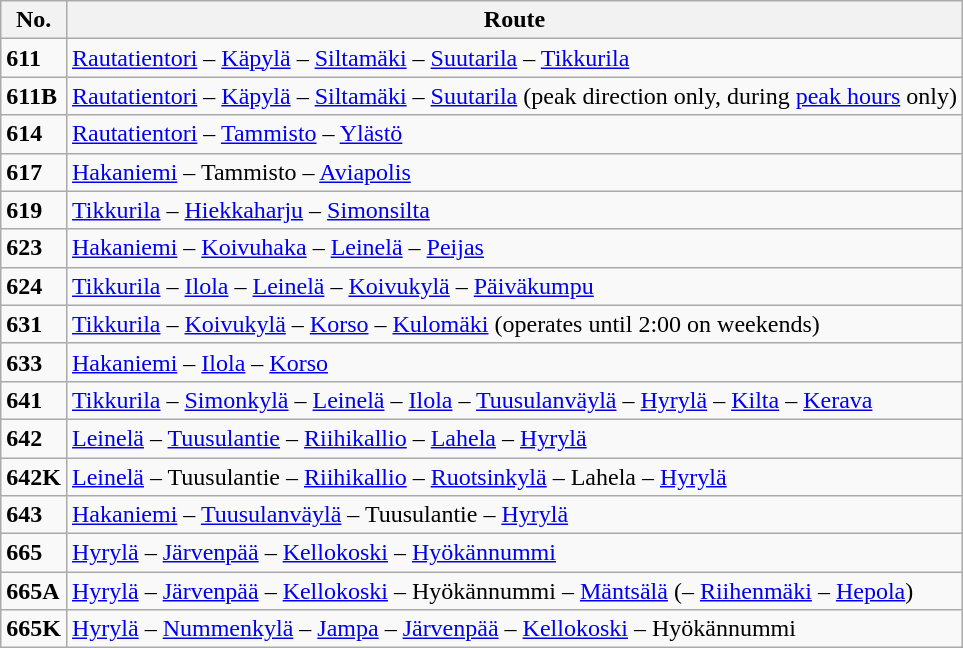<table class="wikitable mw-collapsible mw-collapsed">
<tr>
<th>No.</th>
<th>Route</th>
</tr>
<tr>
<td><strong>611</strong></td>
<td><a href='#'>Rautatientori</a> – <a href='#'>Käpylä</a> – <a href='#'>Siltamäki</a> – <a href='#'>Suutarila</a> – <a href='#'>Tikkurila</a></td>
</tr>
<tr>
<td><strong>611B</strong></td>
<td><a href='#'>Rautatientori</a> – <a href='#'>Käpylä</a> – <a href='#'>Siltamäki</a> – <a href='#'>Suutarila</a> (peak direction only, during <a href='#'>peak hours</a> only)</td>
</tr>
<tr>
<td><strong>614</strong></td>
<td><a href='#'>Rautatientori</a> – <a href='#'>Tammisto</a> – <a href='#'>Ylästö</a></td>
</tr>
<tr>
<td><strong>617</strong></td>
<td><a href='#'>Hakaniemi</a> – Tammisto – <a href='#'>Aviapolis</a></td>
</tr>
<tr>
<td><strong>619</strong></td>
<td><a href='#'>Tikkurila</a> – <a href='#'>Hiekkaharju</a> – <a href='#'>Simonsilta</a></td>
</tr>
<tr>
<td><strong>623</strong></td>
<td><a href='#'>Hakaniemi</a> – <a href='#'>Koivuhaka</a> – <a href='#'>Leinelä</a> – <a href='#'>Peijas</a></td>
</tr>
<tr>
<td><strong>624</strong></td>
<td><a href='#'>Tikkurila</a> – <a href='#'>Ilola</a> – <a href='#'>Leinelä</a> – <a href='#'>Koivukylä</a> – <a href='#'>Päiväkumpu</a></td>
</tr>
<tr>
<td><strong>631</strong></td>
<td><a href='#'>Tikkurila</a> – <a href='#'>Koivukylä</a> – <a href='#'>Korso</a> – <a href='#'>Kulomäki</a> (operates until 2:00 on weekends)</td>
</tr>
<tr>
<td><strong>633</strong></td>
<td><a href='#'>Hakaniemi</a> – <a href='#'>Ilola</a> – <a href='#'>Korso</a></td>
</tr>
<tr>
<td><strong>641</strong></td>
<td><a href='#'>Tikkurila</a> – <a href='#'>Simonkylä</a> – <a href='#'>Leinelä</a> – <a href='#'>Ilola</a> – <a href='#'>Tuusulanväylä</a> – <a href='#'>Hyrylä</a> – <a href='#'>Kilta</a> – <a href='#'>Kerava</a></td>
</tr>
<tr>
<td><strong>642</strong></td>
<td><a href='#'>Leinelä</a> – <a href='#'>Tuusulantie</a> – <a href='#'>Riihikallio</a> – <a href='#'>Lahela</a> – <a href='#'>Hyrylä</a></td>
</tr>
<tr>
<td><strong>642K</strong></td>
<td><a href='#'>Leinelä</a> – Tuusulantie – <a href='#'>Riihikallio</a> – <a href='#'>Ruotsinkylä</a> – Lahela – <a href='#'>Hyrylä</a></td>
</tr>
<tr>
<td><strong>643</strong></td>
<td><a href='#'>Hakaniemi</a> – <a href='#'>Tuusulanväylä</a> – Tuusulantie – <a href='#'>Hyrylä</a></td>
</tr>
<tr>
<td><strong>665</strong></td>
<td><a href='#'>Hyrylä</a> – <a href='#'>Järvenpää</a> – <a href='#'>Kellokoski</a> – <a href='#'>Hyökännummi</a></td>
</tr>
<tr>
<td><strong>665A</strong></td>
<td><a href='#'>Hyrylä</a> – <a href='#'>Järvenpää</a> – <a href='#'>Kellokoski</a> – Hyökännummi – <a href='#'>Mäntsälä</a> (– <a href='#'>Riihenmäki</a> – <a href='#'>Hepola</a>)</td>
</tr>
<tr>
<td><strong>665K</strong></td>
<td><a href='#'>Hyrylä</a> – <a href='#'>Nummenkylä</a> – <a href='#'>Jampa</a> – <a href='#'>Järvenpää</a> – <a href='#'>Kellokoski</a> – Hyökännummi</td>
</tr>
</table>
